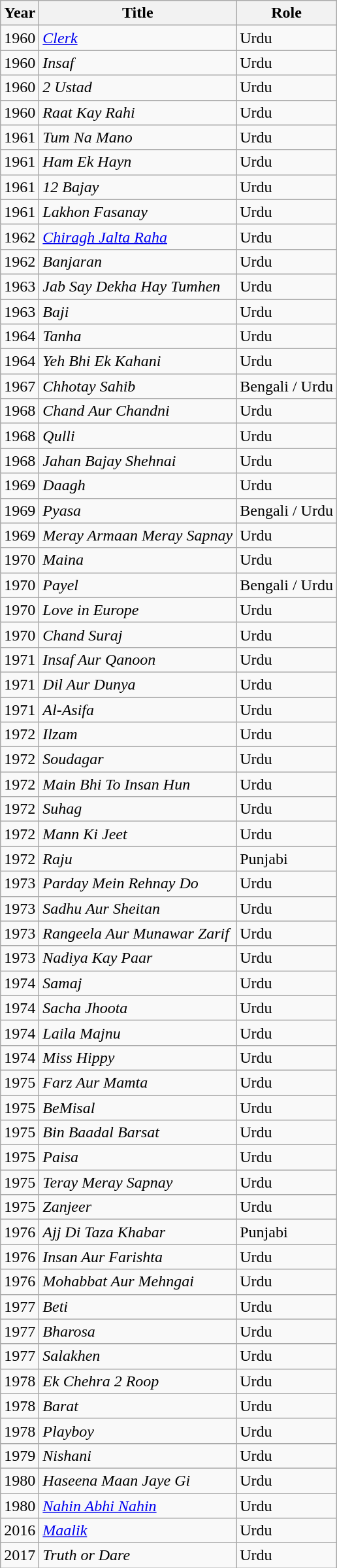<table class="wikitable sortable plainrowheaders">
<tr style="text-align:center;">
<th scope="col">Year</th>
<th scope="col">Title</th>
<th scope="col">Role</th>
</tr>
<tr>
<td>1960</td>
<td><em><a href='#'>Clerk</a></em></td>
<td>Urdu</td>
</tr>
<tr>
<td>1960</td>
<td><em>Insaf</em></td>
<td>Urdu</td>
</tr>
<tr>
<td>1960</td>
<td><em>2 Ustad</em></td>
<td>Urdu</td>
</tr>
<tr>
<td>1960</td>
<td><em>Raat Kay Rahi</em></td>
<td>Urdu</td>
</tr>
<tr>
<td>1961</td>
<td><em>Tum Na Mano</em></td>
<td>Urdu</td>
</tr>
<tr>
<td>1961</td>
<td><em>Ham Ek Hayn</em></td>
<td>Urdu</td>
</tr>
<tr>
<td>1961</td>
<td><em>12 Bajay</em></td>
<td>Urdu</td>
</tr>
<tr>
<td>1961</td>
<td><em>Lakhon Fasanay</em></td>
<td>Urdu</td>
</tr>
<tr>
<td>1962</td>
<td><em><a href='#'>Chiragh Jalta Raha</a></em></td>
<td>Urdu</td>
</tr>
<tr>
<td>1962</td>
<td><em>Banjaran</em></td>
<td>Urdu</td>
</tr>
<tr>
<td>1963</td>
<td><em>Jab Say Dekha Hay Tumhen</em></td>
<td>Urdu</td>
</tr>
<tr>
<td>1963</td>
<td><em>Baji</em></td>
<td>Urdu</td>
</tr>
<tr>
<td>1964</td>
<td><em>Tanha</em></td>
<td>Urdu</td>
</tr>
<tr>
<td>1964</td>
<td><em>Yeh Bhi Ek Kahani</em></td>
<td>Urdu</td>
</tr>
<tr>
<td>1967</td>
<td><em>Chhotay Sahib</em></td>
<td>Bengali / Urdu</td>
</tr>
<tr>
<td>1968</td>
<td><em>Chand Aur Chandni</em></td>
<td>Urdu</td>
</tr>
<tr>
<td>1968</td>
<td><em>Qulli</em></td>
<td>Urdu</td>
</tr>
<tr>
<td>1968</td>
<td><em>Jahan Bajay Shehnai</em></td>
<td>Urdu</td>
</tr>
<tr>
<td>1969</td>
<td><em>Daagh</em></td>
<td>Urdu</td>
</tr>
<tr>
<td>1969</td>
<td><em>Pyasa</em></td>
<td>Bengali / Urdu</td>
</tr>
<tr>
<td>1969</td>
<td><em>Meray Armaan Meray Sapnay</em></td>
<td>Urdu</td>
</tr>
<tr>
<td>1970</td>
<td><em>Maina</em></td>
<td>Urdu</td>
</tr>
<tr>
<td>1970</td>
<td><em>Payel</em></td>
<td>Bengali / Urdu</td>
</tr>
<tr>
<td>1970</td>
<td><em>Love in Europe</em></td>
<td>Urdu</td>
</tr>
<tr>
<td>1970</td>
<td><em>Chand Suraj</em></td>
<td>Urdu</td>
</tr>
<tr>
<td>1971</td>
<td><em>Insaf Aur Qanoon</em></td>
<td>Urdu</td>
</tr>
<tr>
<td>1971</td>
<td><em>Dil Aur Dunya</em></td>
<td>Urdu</td>
</tr>
<tr>
<td>1971</td>
<td><em>Al-Asifa</em></td>
<td>Urdu</td>
</tr>
<tr>
<td>1972</td>
<td><em>Ilzam</em></td>
<td>Urdu</td>
</tr>
<tr>
<td>1972</td>
<td><em>Soudagar</em></td>
<td>Urdu</td>
</tr>
<tr>
<td>1972</td>
<td><em>Main Bhi To Insan Hun</em></td>
<td>Urdu</td>
</tr>
<tr>
<td>1972</td>
<td><em>Suhag</em></td>
<td>Urdu</td>
</tr>
<tr>
<td>1972</td>
<td><em>Mann Ki Jeet</em></td>
<td>Urdu</td>
</tr>
<tr>
<td>1972</td>
<td><em>Raju</em></td>
<td>Punjabi</td>
</tr>
<tr>
<td>1973</td>
<td><em>Parday Mein Rehnay Do</em></td>
<td>Urdu</td>
</tr>
<tr>
<td>1973</td>
<td><em>Sadhu Aur Sheitan</em></td>
<td>Urdu</td>
</tr>
<tr>
<td>1973</td>
<td><em>Rangeela Aur Munawar Zarif</em></td>
<td>Urdu</td>
</tr>
<tr>
<td>1973</td>
<td><em>Nadiya Kay Paar</em></td>
<td>Urdu</td>
</tr>
<tr>
<td>1974</td>
<td><em>Samaj</em></td>
<td>Urdu</td>
</tr>
<tr>
<td>1974</td>
<td><em>Sacha Jhoota</em></td>
<td>Urdu</td>
</tr>
<tr>
<td>1974</td>
<td><em>Laila Majnu</em></td>
<td>Urdu</td>
</tr>
<tr>
<td>1974</td>
<td><em>Miss Hippy</em></td>
<td>Urdu</td>
</tr>
<tr>
<td>1975</td>
<td><em>Farz Aur Mamta</em></td>
<td>Urdu</td>
</tr>
<tr>
<td>1975</td>
<td><em>BeMisal</em></td>
<td>Urdu</td>
</tr>
<tr>
<td>1975</td>
<td><em>Bin Baadal Barsat</em></td>
<td>Urdu</td>
</tr>
<tr>
<td>1975</td>
<td><em>Paisa</em></td>
<td>Urdu</td>
</tr>
<tr>
<td>1975</td>
<td><em>Teray Meray Sapnay</em></td>
<td>Urdu</td>
</tr>
<tr>
<td>1975</td>
<td><em>Zanjeer</em></td>
<td>Urdu</td>
</tr>
<tr>
<td>1976</td>
<td><em>Ajj Di Taza Khabar</em></td>
<td>Punjabi</td>
</tr>
<tr>
<td>1976</td>
<td><em>Insan Aur Farishta</em></td>
<td>Urdu</td>
</tr>
<tr>
<td>1976</td>
<td><em>Mohabbat Aur Mehngai</em></td>
<td>Urdu</td>
</tr>
<tr>
<td>1977</td>
<td><em>Beti</em></td>
<td>Urdu</td>
</tr>
<tr>
<td>1977</td>
<td><em>Bharosa</em></td>
<td>Urdu</td>
</tr>
<tr>
<td>1977</td>
<td><em>Salakhen</em></td>
<td>Urdu</td>
</tr>
<tr>
<td>1978</td>
<td><em>Ek Chehra 2 Roop</em></td>
<td>Urdu</td>
</tr>
<tr>
<td>1978</td>
<td><em>Barat</em></td>
<td>Urdu</td>
</tr>
<tr>
<td>1978</td>
<td><em>Playboy</em></td>
<td>Urdu</td>
</tr>
<tr>
<td>1979</td>
<td><em>Nishani</em></td>
<td>Urdu</td>
</tr>
<tr>
<td>1980</td>
<td><em>Haseena Maan Jaye Gi</em></td>
<td>Urdu</td>
</tr>
<tr>
<td>1980</td>
<td><em><a href='#'>Nahin Abhi Nahin</a></em></td>
<td>Urdu</td>
</tr>
<tr>
<td>2016</td>
<td><em><a href='#'>Maalik</a></em></td>
<td>Urdu</td>
</tr>
<tr>
<td>2017</td>
<td><em>Truth or Dare</em></td>
<td>Urdu</td>
</tr>
</table>
